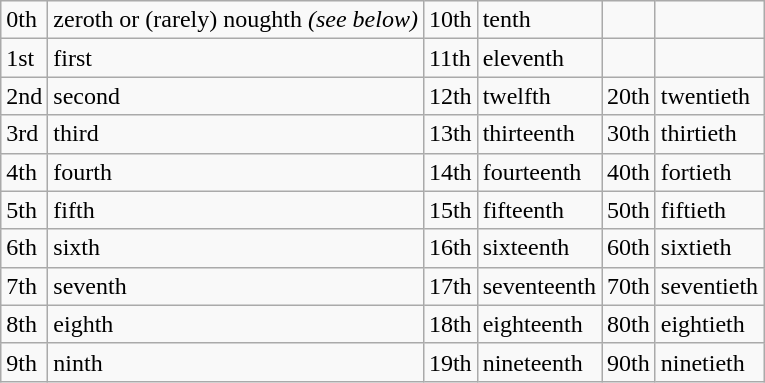<table class="wikitable">
<tr>
<td>0th</td>
<td>zeroth or (rarely) noughth <em>(see below)</em></td>
<td>10th</td>
<td>tenth</td>
<td> </td>
<td> </td>
</tr>
<tr>
<td>1st</td>
<td>first</td>
<td>11th</td>
<td>eleventh</td>
<td> </td>
<td> </td>
</tr>
<tr>
<td>2nd</td>
<td>second</td>
<td>12th</td>
<td>twelfth</td>
<td>20th</td>
<td>twentieth</td>
</tr>
<tr>
<td>3rd</td>
<td>third</td>
<td>13th</td>
<td>thirteenth</td>
<td>30th</td>
<td>thirtieth</td>
</tr>
<tr>
<td>4th</td>
<td>fourth</td>
<td>14th</td>
<td>fourteenth</td>
<td>40th</td>
<td>fortieth</td>
</tr>
<tr>
<td>5th</td>
<td>fifth</td>
<td>15th</td>
<td>fifteenth</td>
<td>50th</td>
<td>fiftieth</td>
</tr>
<tr>
<td>6th</td>
<td>sixth</td>
<td>16th</td>
<td>sixteenth</td>
<td>60th</td>
<td>sixtieth</td>
</tr>
<tr>
<td>7th</td>
<td>seventh</td>
<td>17th</td>
<td>seventeenth</td>
<td>70th</td>
<td>seventieth</td>
</tr>
<tr>
<td>8th</td>
<td>eighth</td>
<td>18th</td>
<td>eighteenth</td>
<td>80th</td>
<td>eightieth</td>
</tr>
<tr>
<td>9th</td>
<td>ninth</td>
<td>19th</td>
<td>nineteenth</td>
<td>90th</td>
<td>ninetieth</td>
</tr>
</table>
